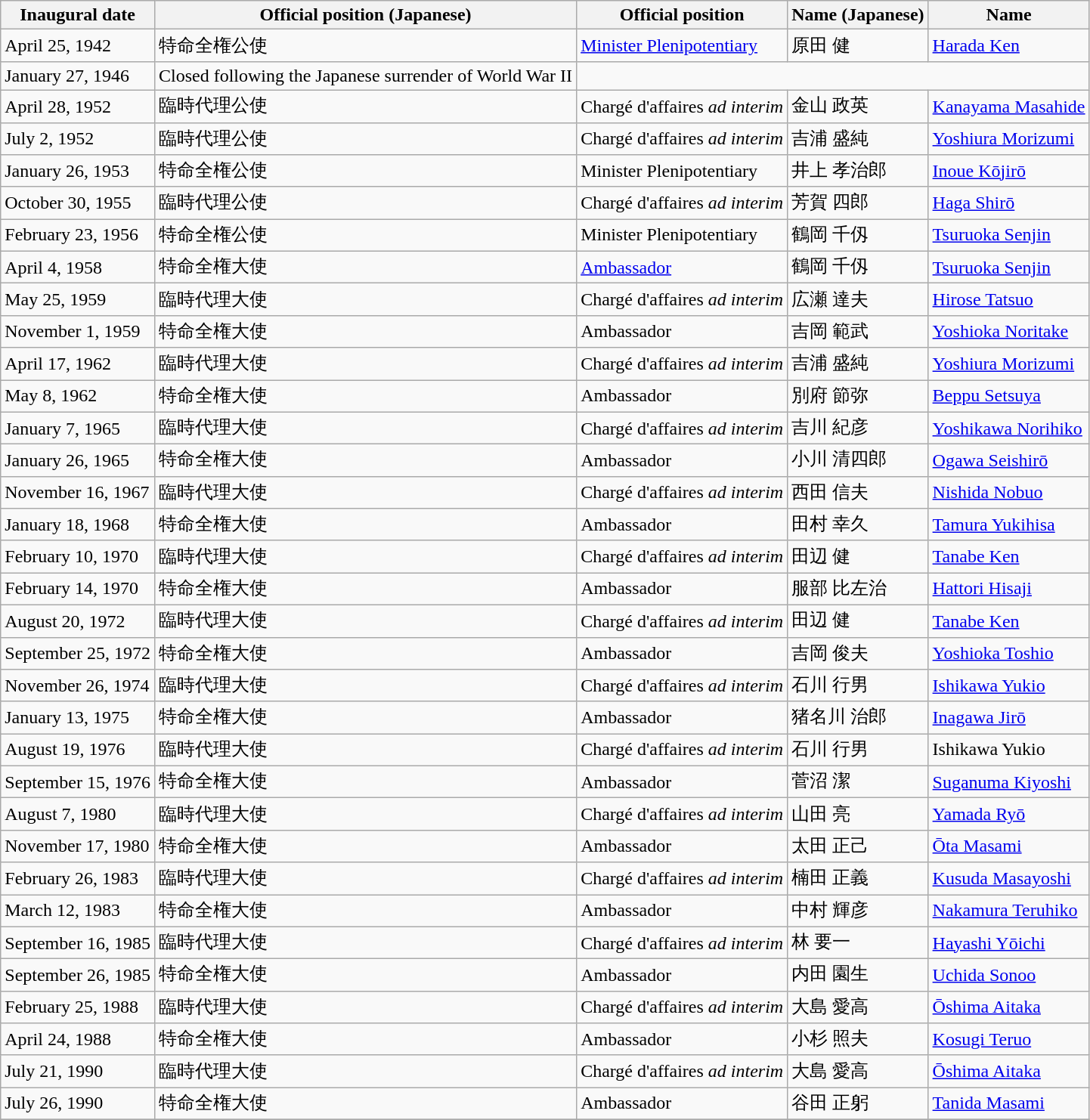<table class="wikitable">
<tr>
<th>Inaugural date</th>
<th>Official position (Japanese)</th>
<th>Official position</th>
<th>Name (Japanese)</th>
<th>Name</th>
</tr>
<tr>
<td>April 25, 1942</td>
<td>特命全権公使</td>
<td><a href='#'>Minister Plenipotentiary</a></td>
<td>原田 健</td>
<td><a href='#'>Harada Ken</a></td>
</tr>
<tr>
<td>January 27, 1946</td>
<td>Closed following the Japanese surrender of World War II</td>
</tr>
<tr>
<td>April 28, 1952</td>
<td>臨時代理公使</td>
<td>Chargé d'affaires <em>ad interim</em></td>
<td>金山 政英</td>
<td><a href='#'>Kanayama Masahide</a></td>
</tr>
<tr>
<td>July 2, 1952</td>
<td>臨時代理公使</td>
<td>Chargé d'affaires <em>ad interim</em></td>
<td>吉浦 盛純</td>
<td><a href='#'>Yoshiura Morizumi</a></td>
</tr>
<tr>
<td>January 26, 1953</td>
<td>特命全権公使</td>
<td>Minister Plenipotentiary</td>
<td>井上 孝治郎</td>
<td><a href='#'>Inoue Kōjirō</a></td>
</tr>
<tr>
<td>October 30, 1955</td>
<td>臨時代理公使</td>
<td>Chargé d'affaires <em>ad interim</em></td>
<td>芳賀 四郎</td>
<td><a href='#'>Haga Shirō</a></td>
</tr>
<tr>
<td>February 23, 1956</td>
<td>特命全権公使</td>
<td>Minister Plenipotentiary</td>
<td>鶴岡 千仭</td>
<td><a href='#'>Tsuruoka Senjin</a></td>
</tr>
<tr>
<td>April 4, 1958</td>
<td>特命全権大使</td>
<td><a href='#'>Ambassador</a></td>
<td>鶴岡 千仭</td>
<td><a href='#'>Tsuruoka Senjin</a></td>
</tr>
<tr>
<td>May 25, 1959</td>
<td>臨時代理大使</td>
<td>Chargé d'affaires <em>ad interim</em></td>
<td>広瀬 達夫</td>
<td><a href='#'>Hirose Tatsuo</a></td>
</tr>
<tr>
<td>November 1, 1959</td>
<td>特命全権大使</td>
<td>Ambassador</td>
<td>吉岡 範武</td>
<td><a href='#'>Yoshioka Noritake</a></td>
</tr>
<tr>
<td>April 17, 1962</td>
<td>臨時代理大使</td>
<td>Chargé d'affaires <em>ad interim</em></td>
<td>吉浦 盛純</td>
<td><a href='#'>Yoshiura Morizumi</a></td>
</tr>
<tr>
<td>May 8, 1962</td>
<td>特命全権大使</td>
<td>Ambassador</td>
<td>別府 節弥</td>
<td><a href='#'>Beppu Setsuya</a></td>
</tr>
<tr>
<td>January 7, 1965</td>
<td>臨時代理大使</td>
<td>Chargé d'affaires <em>ad interim</em></td>
<td>吉川 紀彦</td>
<td><a href='#'>Yoshikawa Norihiko</a></td>
</tr>
<tr>
<td>January 26, 1965</td>
<td>特命全権大使</td>
<td>Ambassador</td>
<td>小川 清四郎</td>
<td><a href='#'>Ogawa Seishirō</a></td>
</tr>
<tr>
<td>November 16, 1967</td>
<td>臨時代理大使</td>
<td>Chargé d'affaires <em>ad interim</em></td>
<td>西田 信夫</td>
<td><a href='#'>Nishida Nobuo</a></td>
</tr>
<tr>
<td>January 18, 1968</td>
<td>特命全権大使</td>
<td>Ambassador</td>
<td>­­田村 幸久</td>
<td><a href='#'>Tamura Yukihisa</a></td>
</tr>
<tr>
<td>February 10, 1970</td>
<td>臨時代理大使</td>
<td>Chargé d'affaires <em>ad interim</em></td>
<td>田辺 健</td>
<td><a href='#'>Tanabe Ken</a></td>
</tr>
<tr>
<td>February 14, 1970</td>
<td>特命全権大使</td>
<td>Ambassador</td>
<td>服部 比左治</td>
<td><a href='#'>Hattori Hisaji</a></td>
</tr>
<tr>
<td>August 20, 1972</td>
<td>臨時代理大使</td>
<td>Chargé d'affaires <em>ad interim</em></td>
<td>田辺 健</td>
<td><a href='#'>Tanabe Ken</a></td>
</tr>
<tr>
<td>September 25, 1972</td>
<td>特命全権大使</td>
<td>Ambassador</td>
<td>­­吉岡 俊夫</td>
<td><a href='#'>Yoshioka Toshio</a></td>
</tr>
<tr>
<td>November 26, 1974</td>
<td>臨時代理大使</td>
<td>Chargé d'affaires <em>ad interim</em></td>
<td>石川 行男</td>
<td><a href='#'>Ishikawa Yukio</a></td>
</tr>
<tr>
<td>January 13, 1975</td>
<td>特命全権大使</td>
<td>Ambassador</td>
<td>­­猪名川 治郎</td>
<td><a href='#'>Inagawa Jirō</a></td>
</tr>
<tr>
<td>August 19, 1976</td>
<td>臨時代理大使</td>
<td>Chargé d'affaires <em>ad interim</em></td>
<td>石川 行男</td>
<td>Ishikawa Yukio</td>
</tr>
<tr>
<td>September 15, 1976</td>
<td>特命全権大使</td>
<td>Ambassador</td>
<td>­­菅沼 潔</td>
<td><a href='#'>Suganuma Kiyoshi</a></td>
</tr>
<tr>
<td>August 7, 1980</td>
<td>臨時代理大使</td>
<td>Chargé d'affaires <em>ad interim</em></td>
<td>山田 亮</td>
<td><a href='#'>Yamada Ryō</a></td>
</tr>
<tr>
<td>November 17, 1980</td>
<td>特命全権大使</td>
<td>Ambassador</td>
<td>­­太田 正己</td>
<td><a href='#'>Ōta Masami</a></td>
</tr>
<tr>
<td>February 26, 1983</td>
<td>臨時代理大使</td>
<td>Chargé d'affaires <em>ad interim</em></td>
<td>楠田 正義</td>
<td><a href='#'>Kusuda Masayoshi</a></td>
</tr>
<tr>
<td>March 12, 1983</td>
<td>特命全権大使</td>
<td>Ambassador</td>
<td>中村 輝彦</td>
<td><a href='#'>Nakamura Teruhiko</a></td>
</tr>
<tr>
<td>September 16, 1985</td>
<td>臨時代理大使</td>
<td>Chargé d'affaires <em>ad interim</em></td>
<td>林 要一</td>
<td><a href='#'>Hayashi Yōichi</a></td>
</tr>
<tr>
<td>September 26, 1985</td>
<td>特命全権大使</td>
<td>Ambassador</td>
<td>­内田 園生­­</td>
<td><a href='#'>Uchida Sonoo</a></td>
</tr>
<tr>
<td>February 25, 1988</td>
<td>臨時代理大使</td>
<td>Chargé d'affaires <em>ad interim</em></td>
<td>大島 愛高</td>
<td><a href='#'>Ōshima Aitaka</a></td>
</tr>
<tr>
<td>April 24, 1988</td>
<td>特命全権大使</td>
<td>Ambassador</td>
<td>­­­­小杉 照夫</td>
<td><a href='#'>Kosugi Teruo</a></td>
</tr>
<tr>
<td>July 21, 1990</td>
<td>臨時代理大使</td>
<td>Chargé d'affaires <em>ad interim</em></td>
<td>大島 愛高</td>
<td><a href='#'>Ōshima Aitaka</a></td>
</tr>
<tr>
<td>July 26, 1990</td>
<td>特命全権大使</td>
<td>Ambassador</td>
<td>­­­­谷田 正躬</td>
<td><a href='#'>Tanida Masami</a></td>
</tr>
<tr>
</tr>
</table>
